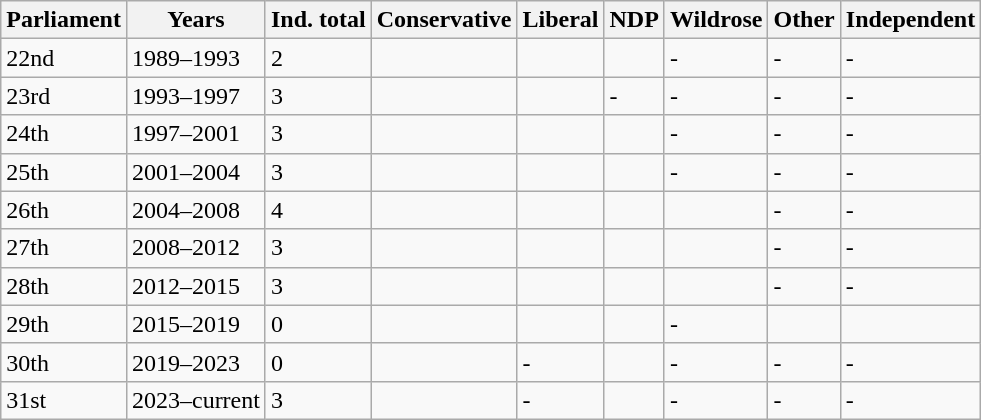<table class="wikitable sortable">
<tr>
<th data-sort-type="number">Parliament</th>
<th>Years</th>
<th>Ind. total</th>
<th>Conservative</th>
<th>Liberal</th>
<th>NDP</th>
<th>Wildrose</th>
<th>Other</th>
<th>Independent</th>
</tr>
<tr>
<td>22nd</td>
<td>1989–1993</td>
<td>2</td>
<td></td>
<td></td>
<td></td>
<td>-</td>
<td>-</td>
<td>-</td>
</tr>
<tr>
<td>23rd</td>
<td>1993–1997</td>
<td>3</td>
<td></td>
<td></td>
<td>-</td>
<td>-</td>
<td>-</td>
<td>-</td>
</tr>
<tr>
<td>24th</td>
<td>1997–2001</td>
<td>3</td>
<td></td>
<td></td>
<td></td>
<td>-</td>
<td>-</td>
<td>-</td>
</tr>
<tr>
<td>25th</td>
<td>2001–2004</td>
<td>3</td>
<td></td>
<td></td>
<td></td>
<td>-</td>
<td>-</td>
<td>-</td>
</tr>
<tr>
<td>26th</td>
<td>2004–2008</td>
<td>4</td>
<td></td>
<td></td>
<td></td>
<td></td>
<td>-</td>
<td>-</td>
</tr>
<tr>
<td>27th</td>
<td>2008–2012</td>
<td>3</td>
<td></td>
<td></td>
<td></td>
<td></td>
<td>-</td>
<td>-</td>
</tr>
<tr>
<td>28th</td>
<td>2012–2015</td>
<td>3</td>
<td></td>
<td></td>
<td></td>
<td></td>
<td>-</td>
<td>-</td>
</tr>
<tr>
<td>29th</td>
<td>2015–2019</td>
<td>0</td>
<td></td>
<td></td>
<td></td>
<td>-</td>
<td></td>
<td></td>
</tr>
<tr>
<td>30th</td>
<td>2019–2023</td>
<td>0</td>
<td></td>
<td>-</td>
<td></td>
<td>-</td>
<td>-</td>
<td>-</td>
</tr>
<tr>
<td>31st</td>
<td>2023–current</td>
<td>3</td>
<td></td>
<td>-</td>
<td></td>
<td>-</td>
<td>-</td>
<td>-</td>
</tr>
</table>
